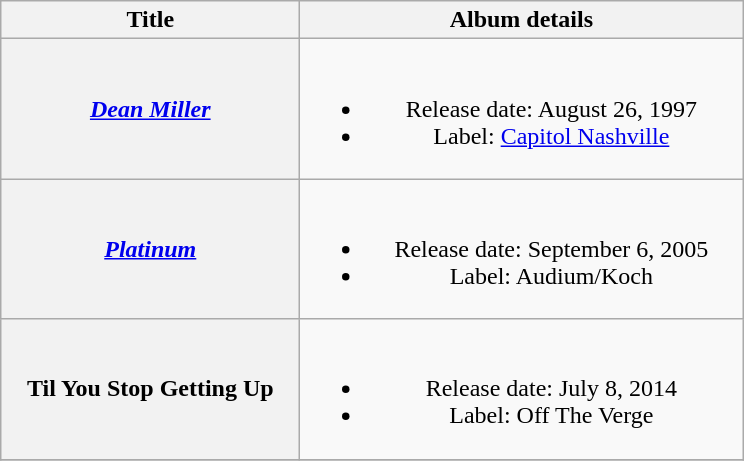<table class="wikitable plainrowheaders" style="text-align:center;">
<tr>
<th style="width:12em;">Title</th>
<th style="width:18em;">Album details</th>
</tr>
<tr>
<th scope="row"><em><a href='#'>Dean Miller</a></em></th>
<td><br><ul><li>Release date: August 26, 1997</li><li>Label: <a href='#'>Capitol Nashville</a></li></ul></td>
</tr>
<tr>
<th scope="row"><em><a href='#'>Platinum</a></em></th>
<td><br><ul><li>Release date: September 6, 2005</li><li>Label: Audium/Koch</li></ul></td>
</tr>
<tr>
<th scope="row"><strong>Til You Stop Getting Up<em></th>
<td><br><ul><li>Release date: July 8, 2014</li><li>Label: Off The Verge</li></ul></td>
</tr>
<tr>
</tr>
</table>
